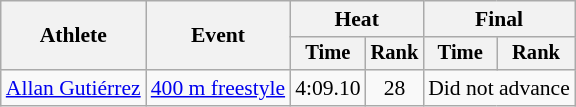<table class=wikitable style="font-size:90%">
<tr>
<th rowspan="2">Athlete</th>
<th rowspan="2">Event</th>
<th colspan="2">Heat</th>
<th colspan="2">Final</th>
</tr>
<tr style="font-size:95%">
<th>Time</th>
<th>Rank</th>
<th>Time</th>
<th>Rank</th>
</tr>
<tr align=center>
<td align=left><a href='#'>Allan Gutiérrez</a></td>
<td align=left><a href='#'>400 m freestyle</a></td>
<td>4:09.10</td>
<td>28</td>
<td colspan=2>Did not advance</td>
</tr>
</table>
